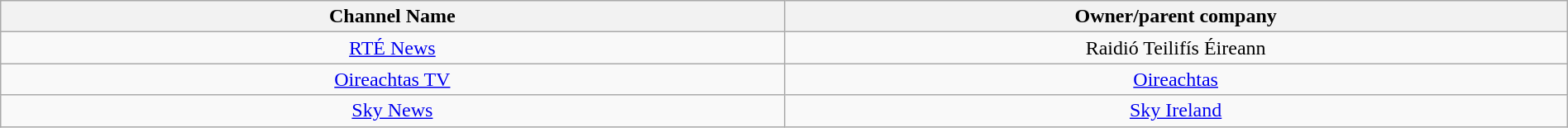<table class="wikitable sortable" style="border-collapse:collapse; text-align:center" width="100%">
<tr>
<th width=50%>Channel Name</th>
<th width=50%>Owner/parent company</th>
</tr>
<tr>
<td><a href='#'>RTÉ News</a></td>
<td>Raidió Teilifís Éireann</td>
</tr>
<tr>
<td><a href='#'>Oireachtas TV</a></td>
<td><a href='#'>Oireachtas</a></td>
</tr>
<tr>
<td><a href='#'>Sky News</a></td>
<td><a href='#'>Sky Ireland</a></td>
</tr>
</table>
